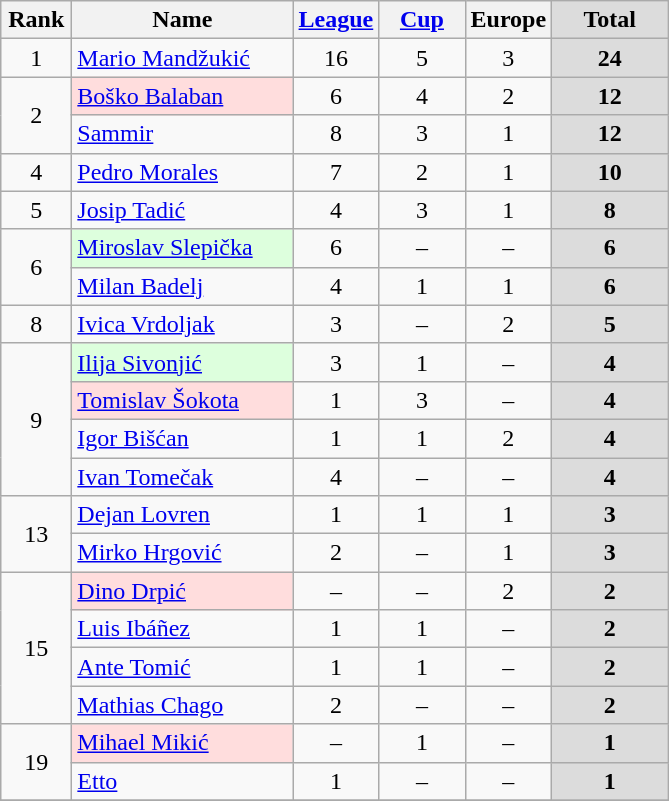<table class="wikitable" style="text-align: center;">
<tr>
<th width=40>Rank</th>
<th width=140>Name</th>
<th width=50><a href='#'>League</a></th>
<th width=50><a href='#'>Cup</a></th>
<th width=50>Europe</th>
<th width=70 style="background: #DCDCDC">Total</th>
</tr>
<tr>
<td rowspan=1>1</td>
<td style="text-align:left;"> <a href='#'>Mario Mandžukić</a></td>
<td>16</td>
<td>5</td>
<td>3</td>
<th style="background: #DCDCDC"><strong>24</strong></th>
</tr>
<tr>
<td rowspan=2>2</td>
<td style="text-align:left;" bgcolor="#ffdddd"> <a href='#'>Boško Balaban</a></td>
<td>6</td>
<td>4</td>
<td>2</td>
<th style="background: #DCDCDC"><strong>12</strong></th>
</tr>
<tr>
<td style="text-align:left;"> <a href='#'>Sammir</a></td>
<td>8</td>
<td>3</td>
<td>1</td>
<th style="background: #DCDCDC"><strong>12</strong></th>
</tr>
<tr>
<td>4</td>
<td style="text-align:left;"> <a href='#'>Pedro Morales</a></td>
<td>7</td>
<td>2</td>
<td>1</td>
<th style="background: #DCDCDC"><strong>10</strong></th>
</tr>
<tr>
<td>5</td>
<td style="text-align:left;"> <a href='#'>Josip Tadić</a></td>
<td>4</td>
<td>3</td>
<td>1</td>
<th style="background: #DCDCDC"><strong>8</strong></th>
</tr>
<tr>
<td rowspan=2>6</td>
<td style="text-align:left;" bgcolor="#ddffdd"> <a href='#'>Miroslav Slepička</a></td>
<td>6</td>
<td>–</td>
<td>–</td>
<th style="background: #DCDCDC"><strong>6</strong></th>
</tr>
<tr>
<td style="text-align:left;"> <a href='#'>Milan Badelj</a></td>
<td>4</td>
<td>1</td>
<td>1</td>
<th style="background: #DCDCDC"><strong>6</strong></th>
</tr>
<tr>
<td>8</td>
<td style="text-align:left;"> <a href='#'>Ivica Vrdoljak</a></td>
<td>3</td>
<td>–</td>
<td>2</td>
<th style="background: #DCDCDC"><strong>5</strong></th>
</tr>
<tr>
<td rowspan=4>9</td>
<td style="text-align:left;" bgcolor="#ddffdd"> <a href='#'>Ilija Sivonjić</a></td>
<td>3</td>
<td>1</td>
<td>–</td>
<th style="background: #DCDCDC"><strong>4</strong></th>
</tr>
<tr>
<td style="text-align:left;" bgcolor="#ffdddd"> <a href='#'>Tomislav Šokota</a></td>
<td>1</td>
<td>3</td>
<td>–</td>
<th style="background: #DCDCDC"><strong>4</strong></th>
</tr>
<tr>
<td style="text-align:left;"> <a href='#'>Igor Bišćan</a></td>
<td>1</td>
<td>1</td>
<td>2</td>
<th style="background: #DCDCDC"><strong>4</strong></th>
</tr>
<tr>
<td style="text-align:left;"> <a href='#'>Ivan Tomečak</a></td>
<td>4</td>
<td>–</td>
<td>–</td>
<th style="background: #DCDCDC"><strong>4</strong></th>
</tr>
<tr>
<td rowspan=2>13</td>
<td style="text-align:left;"> <a href='#'>Dejan Lovren</a></td>
<td>1</td>
<td>1</td>
<td>1</td>
<th style="background: #DCDCDC"><strong>3</strong></th>
</tr>
<tr>
<td style="text-align:left;"> <a href='#'>Mirko Hrgović</a></td>
<td>2</td>
<td>–</td>
<td>1</td>
<th style="background: #DCDCDC"><strong>3</strong></th>
</tr>
<tr>
<td rowspan=4>15</td>
<td style="text-align:left;" bgcolor="#ffdddd"> <a href='#'>Dino Drpić</a></td>
<td>–</td>
<td>–</td>
<td>2</td>
<th style="background: #DCDCDC"><strong>2</strong></th>
</tr>
<tr>
<td style="text-align:left;"> <a href='#'>Luis Ibáñez</a></td>
<td>1</td>
<td>1</td>
<td>–</td>
<th style="background: #DCDCDC"><strong>2</strong></th>
</tr>
<tr>
<td style="text-align:left;"> <a href='#'>Ante Tomić</a></td>
<td>1</td>
<td>1</td>
<td>–</td>
<th style="background: #DCDCDC"><strong>2</strong></th>
</tr>
<tr>
<td style="text-align:left;"> <a href='#'>Mathias Chago</a></td>
<td>2</td>
<td>–</td>
<td>–</td>
<th style="background: #DCDCDC"><strong>2</strong></th>
</tr>
<tr>
<td rowspan=2>19</td>
<td style="text-align:left;" bgcolor="#ffdddd"> <a href='#'>Mihael Mikić</a></td>
<td>–</td>
<td>1</td>
<td>–</td>
<th style="background: #DCDCDC"><strong>1</strong></th>
</tr>
<tr>
<td style="text-align:left;"> <a href='#'>Etto</a></td>
<td>1</td>
<td>–</td>
<td>–</td>
<th style="background: #DCDCDC"><strong>1</strong></th>
</tr>
<tr>
</tr>
</table>
